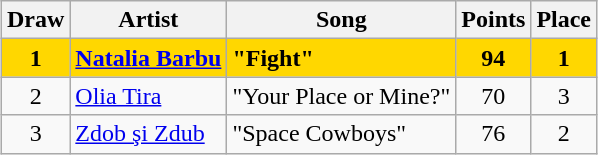<table class="sortable wikitable" style="margin: 1em auto 1em auto; text-align:center">
<tr>
<th>Draw</th>
<th>Artist</th>
<th>Song</th>
<th>Points</th>
<th>Place</th>
</tr>
<tr style="font-weight:bold; background:gold;">
<td>1</td>
<td align="left"><a href='#'>Natalia Barbu</a></td>
<td align="left">"Fight"</td>
<td>94</td>
<td>1</td>
</tr>
<tr>
<td>2</td>
<td align="left"><a href='#'>Olia Tira</a></td>
<td align="left">"Your Place or Mine?"</td>
<td>70</td>
<td>3</td>
</tr>
<tr>
<td>3</td>
<td align="left"><a href='#'>Zdob şi Zdub</a></td>
<td align="left">"Space Cowboys"</td>
<td>76</td>
<td>2</td>
</tr>
</table>
